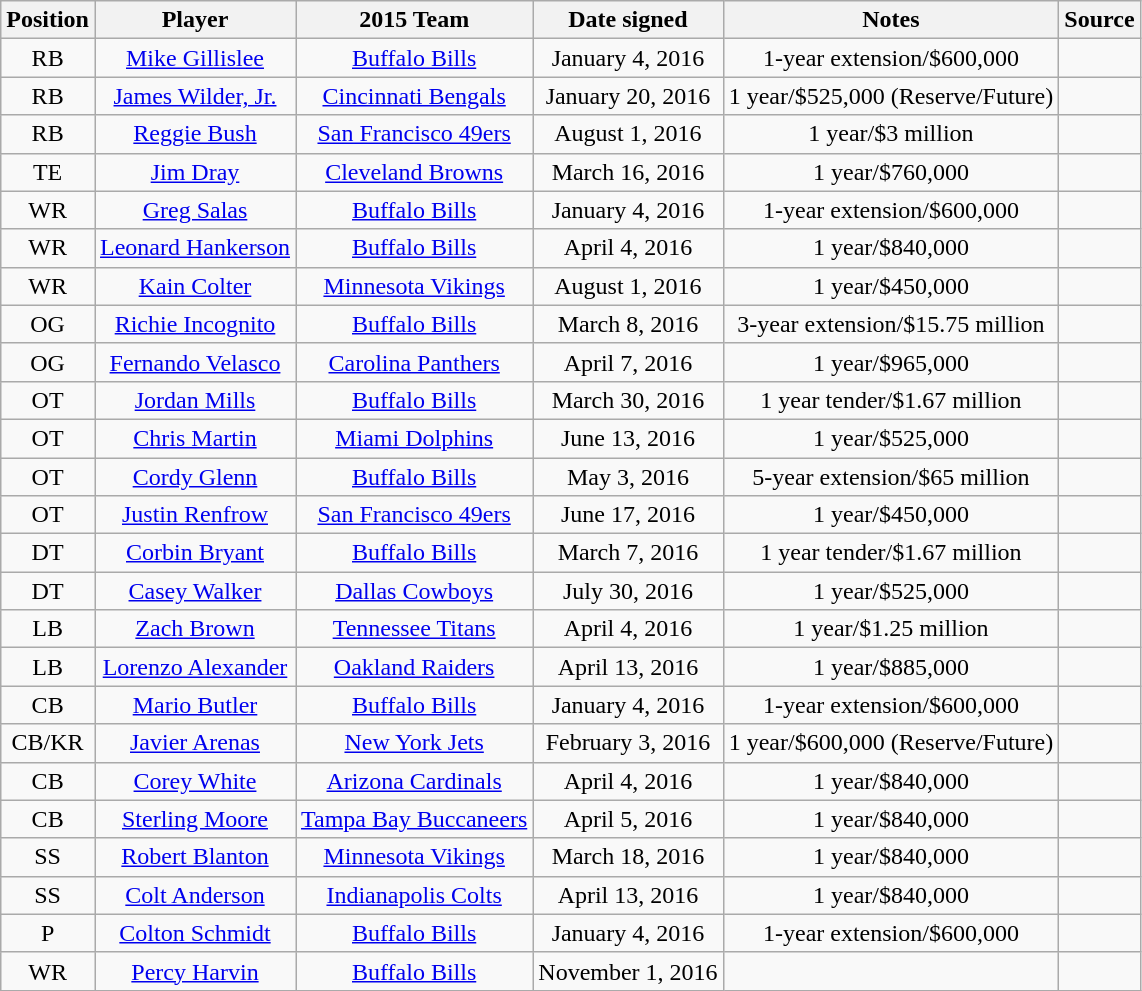<table class="wikitable sortable" style="font-size: 100%; text-align: center;">
<tr>
<th>Position</th>
<th>Player</th>
<th>2015 Team</th>
<th>Date signed</th>
<th class="unsortable">Notes</th>
<th>Source</th>
</tr>
<tr>
<td>RB</td>
<td><a href='#'>Mike Gillislee</a></td>
<td><a href='#'>Buffalo Bills</a></td>
<td>January 4, 2016</td>
<td>1-year extension/$600,000</td>
<td></td>
</tr>
<tr>
<td>RB</td>
<td><a href='#'>James Wilder, Jr.</a></td>
<td><a href='#'>Cincinnati Bengals</a></td>
<td>January 20, 2016</td>
<td>1 year/$525,000 (Reserve/Future)</td>
<td></td>
</tr>
<tr>
<td>RB</td>
<td><a href='#'>Reggie Bush</a></td>
<td><a href='#'>San Francisco 49ers</a></td>
<td>August 1, 2016</td>
<td>1 year/$3 million</td>
<td></td>
</tr>
<tr>
<td>TE</td>
<td><a href='#'>Jim Dray</a></td>
<td><a href='#'>Cleveland Browns</a></td>
<td>March 16, 2016</td>
<td>1 year/$760,000</td>
<td></td>
</tr>
<tr>
<td>WR</td>
<td><a href='#'>Greg Salas</a></td>
<td><a href='#'>Buffalo Bills</a></td>
<td>January 4, 2016</td>
<td>1-year extension/$600,000</td>
<td></td>
</tr>
<tr>
<td>WR</td>
<td><a href='#'>Leonard Hankerson</a></td>
<td><a href='#'>Buffalo Bills</a></td>
<td>April 4, 2016</td>
<td>1 year/$840,000</td>
<td></td>
</tr>
<tr>
<td>WR</td>
<td><a href='#'>Kain Colter</a></td>
<td><a href='#'>Minnesota Vikings</a></td>
<td>August 1, 2016</td>
<td>1 year/$450,000</td>
<td></td>
</tr>
<tr>
<td>OG</td>
<td><a href='#'>Richie Incognito</a></td>
<td><a href='#'>Buffalo Bills</a></td>
<td>March 8, 2016</td>
<td>3-year extension/$15.75 million</td>
<td></td>
</tr>
<tr>
<td>OG</td>
<td><a href='#'>Fernando Velasco</a></td>
<td><a href='#'>Carolina Panthers</a></td>
<td>April 7, 2016</td>
<td>1 year/$965,000</td>
<td></td>
</tr>
<tr>
<td>OT</td>
<td><a href='#'>Jordan Mills</a></td>
<td><a href='#'>Buffalo Bills</a></td>
<td>March 30, 2016</td>
<td>1 year tender/$1.67 million</td>
<td></td>
</tr>
<tr>
<td>OT</td>
<td><a href='#'>Chris Martin</a></td>
<td><a href='#'>Miami Dolphins</a></td>
<td>June 13, 2016</td>
<td>1 year/$525,000</td>
<td></td>
</tr>
<tr>
<td>OT</td>
<td><a href='#'>Cordy Glenn</a></td>
<td><a href='#'>Buffalo Bills</a></td>
<td>May 3, 2016</td>
<td>5-year extension/$65 million</td>
<td></td>
</tr>
<tr>
<td>OT</td>
<td><a href='#'>Justin Renfrow</a></td>
<td><a href='#'>San Francisco 49ers</a></td>
<td>June 17, 2016</td>
<td>1 year/$450,000</td>
<td></td>
</tr>
<tr>
<td>DT</td>
<td><a href='#'>Corbin Bryant</a></td>
<td><a href='#'>Buffalo Bills</a></td>
<td>March 7, 2016</td>
<td>1 year tender/$1.67 million</td>
<td></td>
</tr>
<tr>
<td>DT</td>
<td><a href='#'>Casey Walker</a></td>
<td><a href='#'>Dallas Cowboys</a></td>
<td>July 30, 2016</td>
<td>1 year/$525,000</td>
<td></td>
</tr>
<tr>
<td>LB</td>
<td><a href='#'>Zach Brown</a></td>
<td><a href='#'>Tennessee Titans</a></td>
<td>April 4, 2016</td>
<td>1 year/$1.25 million</td>
<td></td>
</tr>
<tr>
<td>LB</td>
<td><a href='#'>Lorenzo Alexander</a></td>
<td><a href='#'>Oakland Raiders</a></td>
<td>April 13, 2016</td>
<td>1 year/$885,000</td>
<td></td>
</tr>
<tr>
<td>CB</td>
<td><a href='#'>Mario Butler</a></td>
<td><a href='#'>Buffalo Bills</a></td>
<td>January 4, 2016</td>
<td>1-year extension/$600,000</td>
<td></td>
</tr>
<tr>
<td>CB/KR</td>
<td><a href='#'>Javier Arenas</a></td>
<td><a href='#'>New York Jets</a></td>
<td>February 3, 2016</td>
<td>1 year/$600,000 (Reserve/Future)</td>
<td></td>
</tr>
<tr>
<td>CB</td>
<td><a href='#'>Corey White</a></td>
<td><a href='#'>Arizona Cardinals</a></td>
<td>April 4, 2016</td>
<td>1 year/$840,000</td>
<td></td>
</tr>
<tr>
<td>CB</td>
<td><a href='#'>Sterling Moore</a></td>
<td><a href='#'>Tampa Bay Buccaneers</a></td>
<td>April 5, 2016</td>
<td>1 year/$840,000</td>
<td></td>
</tr>
<tr>
<td>SS</td>
<td><a href='#'>Robert Blanton</a></td>
<td><a href='#'>Minnesota Vikings</a></td>
<td>March 18, 2016</td>
<td>1 year/$840,000</td>
<td></td>
</tr>
<tr>
<td>SS</td>
<td><a href='#'>Colt Anderson</a></td>
<td><a href='#'>Indianapolis Colts</a></td>
<td>April 13, 2016</td>
<td>1 year/$840,000</td>
<td></td>
</tr>
<tr>
<td>P</td>
<td><a href='#'>Colton Schmidt</a></td>
<td><a href='#'>Buffalo Bills</a></td>
<td>January 4, 2016</td>
<td>1-year extension/$600,000</td>
<td></td>
</tr>
<tr>
<td>WR</td>
<td><a href='#'>Percy Harvin</a></td>
<td><a href='#'>Buffalo Bills</a></td>
<td>November 1, 2016</td>
<td></td>
<td></td>
</tr>
</table>
